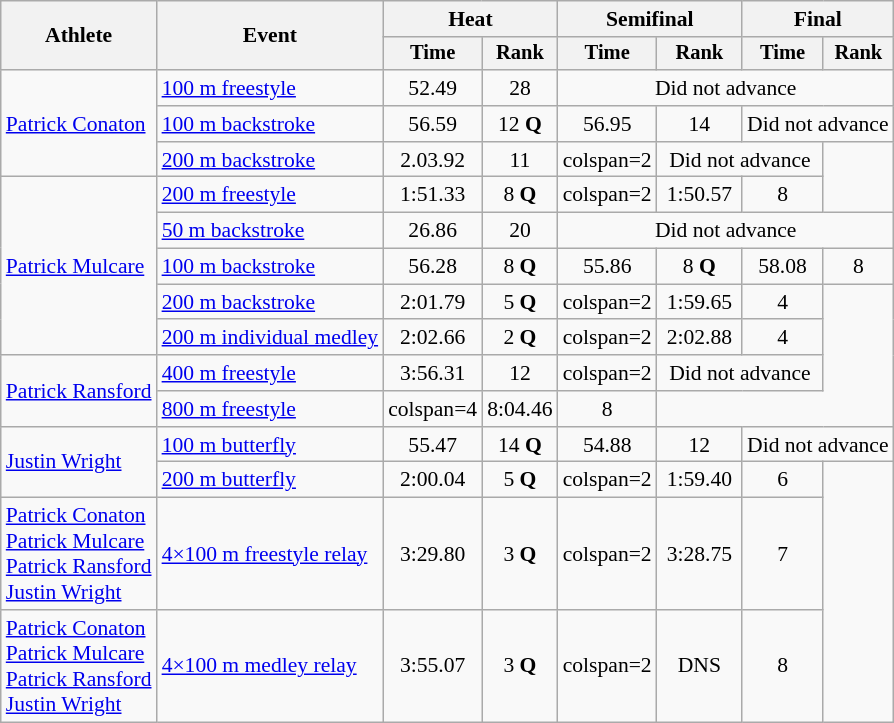<table class=wikitable style="font-size:90%">
<tr>
<th rowspan=2>Athlete</th>
<th rowspan=2>Event</th>
<th colspan="2">Heat</th>
<th colspan="2">Semifinal</th>
<th colspan="2">Final</th>
</tr>
<tr style="font-size:95%">
<th>Time</th>
<th>Rank</th>
<th>Time</th>
<th>Rank</th>
<th>Time</th>
<th>Rank</th>
</tr>
<tr align=center>
<td align=left rowspan=3><a href='#'>Patrick Conaton</a></td>
<td align=left><a href='#'>100 m freestyle</a></td>
<td>52.49</td>
<td>28</td>
<td colspan=4>Did not advance</td>
</tr>
<tr align=center>
<td align=left><a href='#'>100 m backstroke</a></td>
<td>56.59</td>
<td>12 <strong>Q</strong></td>
<td>56.95</td>
<td>14</td>
<td colspan=2>Did not advance</td>
</tr>
<tr align=center>
<td align=left><a href='#'>200 m backstroke</a></td>
<td>2.03.92</td>
<td>11</td>
<td>colspan=2 </td>
<td colspan=2>Did not advance</td>
</tr>
<tr align=center>
<td align=left rowspan=5><a href='#'>Patrick Mulcare</a></td>
<td align=left><a href='#'>200 m freestyle</a></td>
<td>1:51.33</td>
<td>8 <strong>Q</strong></td>
<td>colspan=2 </td>
<td>1:50.57</td>
<td>8</td>
</tr>
<tr align=center>
<td align=left><a href='#'>50 m backstroke</a></td>
<td>26.86</td>
<td>20</td>
<td colspan=4>Did not advance</td>
</tr>
<tr align=center>
<td align=left><a href='#'>100 m backstroke</a></td>
<td>56.28</td>
<td>8 <strong>Q</strong></td>
<td>55.86</td>
<td>8 <strong>Q</strong></td>
<td>58.08</td>
<td>8</td>
</tr>
<tr align=center>
<td align=left><a href='#'>200 m backstroke</a></td>
<td>2:01.79</td>
<td>5 <strong>Q</strong></td>
<td>colspan=2 </td>
<td>1:59.65</td>
<td>4</td>
</tr>
<tr align=center>
<td align=left><a href='#'>200 m individual medley</a></td>
<td>2:02.66</td>
<td>2 <strong>Q</strong></td>
<td>colspan=2 </td>
<td>2:02.88</td>
<td>4</td>
</tr>
<tr align=center>
<td align=left rowspan=2><a href='#'>Patrick Ransford</a></td>
<td align=left><a href='#'>400 m freestyle</a></td>
<td>3:56.31</td>
<td>12</td>
<td>colspan=2 </td>
<td colspan=2>Did not advance</td>
</tr>
<tr align=center>
<td align=left><a href='#'>800 m freestyle</a></td>
<td>colspan=4 </td>
<td>8:04.46</td>
<td>8</td>
</tr>
<tr align=center>
<td align=left rowspan=2><a href='#'>Justin Wright</a></td>
<td align=left><a href='#'>100 m butterfly</a></td>
<td>55.47</td>
<td>14 <strong>Q</strong></td>
<td>54.88</td>
<td>12</td>
<td colspan=2>Did not advance</td>
</tr>
<tr align=center>
<td align=left><a href='#'>200 m butterfly</a></td>
<td>2:00.04</td>
<td>5 <strong>Q</strong></td>
<td>colspan=2 </td>
<td>1:59.40</td>
<td>6</td>
</tr>
<tr align=center>
<td align=left><a href='#'>Patrick Conaton</a><br><a href='#'>Patrick Mulcare</a><br><a href='#'>Patrick Ransford</a><br><a href='#'>Justin Wright</a></td>
<td align=left><a href='#'>4×100 m freestyle relay</a></td>
<td>3:29.80</td>
<td>3 <strong>Q</strong></td>
<td>colspan=2 </td>
<td>3:28.75</td>
<td>7</td>
</tr>
<tr align=center>
<td align=left><a href='#'>Patrick Conaton</a><br><a href='#'>Patrick Mulcare</a><br><a href='#'>Patrick Ransford</a><br><a href='#'>Justin Wright</a></td>
<td align=left><a href='#'>4×100 m medley relay</a></td>
<td>3:55.07</td>
<td>3 <strong>Q</strong></td>
<td>colspan=2 </td>
<td>DNS</td>
<td>8</td>
</tr>
</table>
